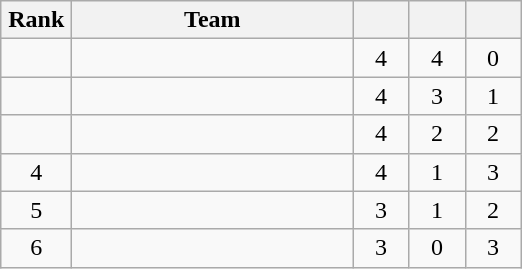<table class="wikitable" style="text-align: center;">
<tr>
<th width=40>Rank</th>
<th width=180>Team</th>
<th width=30></th>
<th width=30></th>
<th width=30></th>
</tr>
<tr>
<td></td>
<td align=left></td>
<td>4</td>
<td>4</td>
<td>0</td>
</tr>
<tr>
<td></td>
<td align=left></td>
<td>4</td>
<td>3</td>
<td>1</td>
</tr>
<tr>
<td></td>
<td align=left></td>
<td>4</td>
<td>2</td>
<td>2</td>
</tr>
<tr>
<td>4</td>
<td align=left></td>
<td>4</td>
<td>1</td>
<td>3</td>
</tr>
<tr>
<td>5</td>
<td align=left></td>
<td>3</td>
<td>1</td>
<td>2</td>
</tr>
<tr>
<td>6</td>
<td align=left></td>
<td>3</td>
<td>0</td>
<td>3</td>
</tr>
</table>
